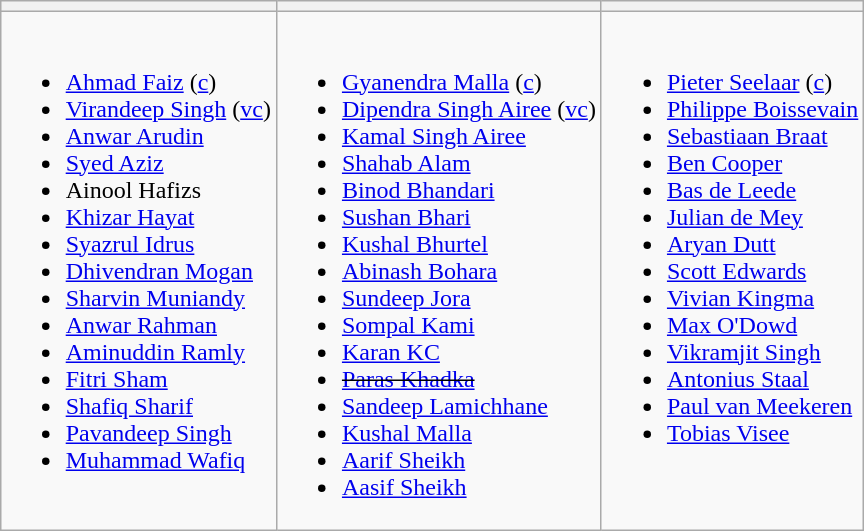<table class="wikitable" style="text-align:left; margin:auto">
<tr>
<th></th>
<th></th>
<th></th>
</tr>
<tr style="vertical-align:top">
<td><br><ul><li><a href='#'>Ahmad Faiz</a> (<a href='#'>c</a>)</li><li><a href='#'>Virandeep Singh</a> (<a href='#'>vc</a>)</li><li><a href='#'>Anwar Arudin</a></li><li><a href='#'>Syed Aziz</a></li><li>Ainool Hafizs</li><li><a href='#'>Khizar Hayat</a></li><li><a href='#'>Syazrul Idrus</a></li><li><a href='#'>Dhivendran Mogan</a></li><li><a href='#'>Sharvin Muniandy</a></li><li><a href='#'>Anwar Rahman</a></li><li><a href='#'>Aminuddin Ramly</a></li><li><a href='#'>Fitri Sham</a></li><li><a href='#'>Shafiq Sharif</a></li><li><a href='#'>Pavandeep Singh</a></li><li><a href='#'>Muhammad Wafiq</a></li></ul></td>
<td><br><ul><li><a href='#'>Gyanendra Malla</a> (<a href='#'>c</a>)</li><li><a href='#'>Dipendra Singh Airee</a> (<a href='#'>vc</a>)</li><li><a href='#'>Kamal Singh Airee</a></li><li><a href='#'>Shahab Alam</a></li><li><a href='#'>Binod Bhandari</a></li><li><a href='#'>Sushan Bhari</a></li><li><a href='#'>Kushal Bhurtel</a></li><li><a href='#'>Abinash Bohara</a></li><li><a href='#'>Sundeep Jora</a></li><li><a href='#'>Sompal Kami</a></li><li><a href='#'>Karan KC</a></li><li><s><a href='#'>Paras Khadka</a></s></li><li><a href='#'>Sandeep Lamichhane</a></li><li><a href='#'>Kushal Malla</a></li><li><a href='#'>Aarif Sheikh</a></li><li><a href='#'>Aasif Sheikh</a></li></ul></td>
<td><br><ul><li><a href='#'>Pieter Seelaar</a> (<a href='#'>c</a>)</li><li><a href='#'>Philippe Boissevain</a></li><li><a href='#'>Sebastiaan Braat</a></li><li><a href='#'>Ben Cooper</a></li><li><a href='#'>Bas de Leede</a></li><li><a href='#'>Julian de Mey</a></li><li><a href='#'>Aryan Dutt</a></li><li><a href='#'>Scott Edwards</a></li><li><a href='#'>Vivian Kingma</a></li><li><a href='#'>Max O'Dowd</a></li><li><a href='#'>Vikramjit Singh</a></li><li><a href='#'>Antonius Staal</a></li><li><a href='#'>Paul van Meekeren</a></li><li><a href='#'>Tobias Visee</a></li></ul></td>
</tr>
</table>
